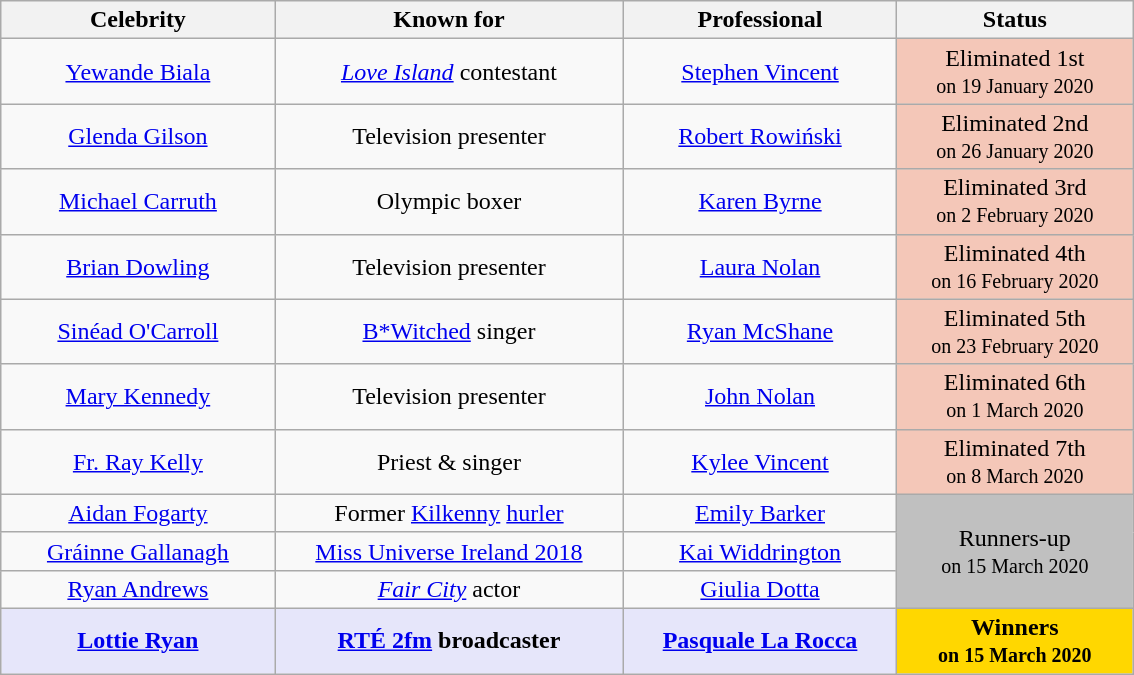<table class="wikitable" style="margin: auto; text-align: center;">
<tr>
<th style="width:175px;">Celebrity</th>
<th style="width:225px;">Known for</th>
<th style="width:175px;">Professional</th>
<th style="width:150px;">Status</th>
</tr>
<tr>
<td><a href='#'>Yewande Biala</a></td>
<td><a href='#'><em>Love Island</em></a> contestant</td>
<td><a href='#'>Stephen Vincent</a></td>
<td style="background:#f4c7b8;">Eliminated 1st <br> <small> on 19 January 2020</small></td>
</tr>
<tr>
<td><a href='#'>Glenda Gilson</a></td>
<td>Television presenter</td>
<td><a href='#'>Robert Rowiński</a></td>
<td style="background:#f4c7b8;">Eliminated 2nd <br> <small> on 26 January 2020</small></td>
</tr>
<tr>
<td><a href='#'>Michael Carruth</a></td>
<td>Olympic boxer</td>
<td><a href='#'>Karen Byrne</a></td>
<td style="background:#f4c7b8;">Eliminated 3rd <br> <small> on 2 February 2020</small></td>
</tr>
<tr>
<td><a href='#'>Brian Dowling</a></td>
<td>Television presenter</td>
<td><a href='#'>Laura Nolan</a><br></td>
<td style="background:#f4c7b8;">Eliminated 4th <br> <small> on 16 February 2020</small></td>
</tr>
<tr>
<td><a href='#'>Sinéad O'Carroll</a></td>
<td><a href='#'>B*Witched</a> singer</td>
<td><a href='#'>Ryan McShane</a><br></td>
<td style="background:#f4c7b8;">Eliminated 5th <br> <small> on 23 February 2020</small></td>
</tr>
<tr>
<td><a href='#'>Mary Kennedy</a></td>
<td>Television presenter</td>
<td><a href='#'>John Nolan</a><br></td>
<td style="background:#f4c7b8;">Eliminated 6th <br> <small> on 1 March 2020</small></td>
</tr>
<tr>
<td><a href='#'>Fr. Ray Kelly</a></td>
<td>Priest & singer</td>
<td><a href='#'>Kylee Vincent</a><br></td>
<td style="background:#f4c7b8;">Eliminated 7th <br> <small> on 8 March 2020</small></td>
</tr>
<tr>
<td><a href='#'>Aidan Fogarty</a></td>
<td>Former <a href='#'>Kilkenny</a> <a href='#'>hurler</a></td>
<td><a href='#'>Emily Barker</a><br></td>
<td rowspan="3" style="background:silver;">Runners-up <br> <small> on 15 March 2020</small></td>
</tr>
<tr>
<td><a href='#'>Gráinne Gallanagh</a></td>
<td><a href='#'>Miss Universe Ireland 2018</a></td>
<td><a href='#'>Kai Widdrington</a><br></td>
</tr>
<tr>
<td><a href='#'>Ryan Andrews</a></td>
<td><em><a href='#'>Fair City</a></em> actor</td>
<td><a href='#'>Giulia Dotta</a><br></td>
</tr>
<tr>
<td style="background:lavender;"><strong><a href='#'>Lottie Ryan</a></strong></td>
<td style="background:lavender;"><strong><a href='#'>RTÉ 2fm</a> broadcaster</strong></td>
<td style="background:lavender;"><strong><a href='#'>Pasquale La Rocca</a><br></strong></td>
<td style="background:gold;"><strong>Winners</strong> <br> <small> <strong>on 15 March 2020</strong></small></td>
</tr>
</table>
